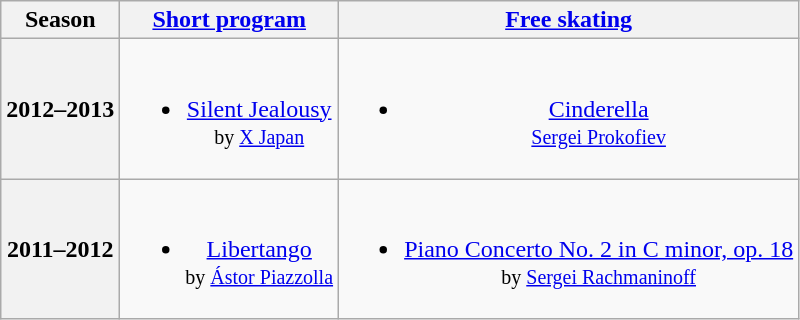<table class=wikitable style=text-align:center>
<tr>
<th>Season</th>
<th><a href='#'>Short program</a></th>
<th><a href='#'>Free skating</a></th>
</tr>
<tr>
<th>2012–2013 <br> </th>
<td><br><ul><li><a href='#'>Silent Jealousy</a> <br><small> by <a href='#'>X Japan</a> </small></li></ul></td>
<td><br><ul><li><a href='#'>Cinderella</a> <br><small> <a href='#'>Sergei Prokofiev</a> </small></li></ul></td>
</tr>
<tr>
<th>2011–2012 <br> </th>
<td><br><ul><li><a href='#'>Libertango</a> <br><small> by <a href='#'>Ástor Piazzolla</a> </small></li></ul></td>
<td><br><ul><li><a href='#'>Piano Concerto No. 2 in C minor, op. 18</a> <br><small> by <a href='#'>Sergei Rachmaninoff</a> </small></li></ul></td>
</tr>
</table>
